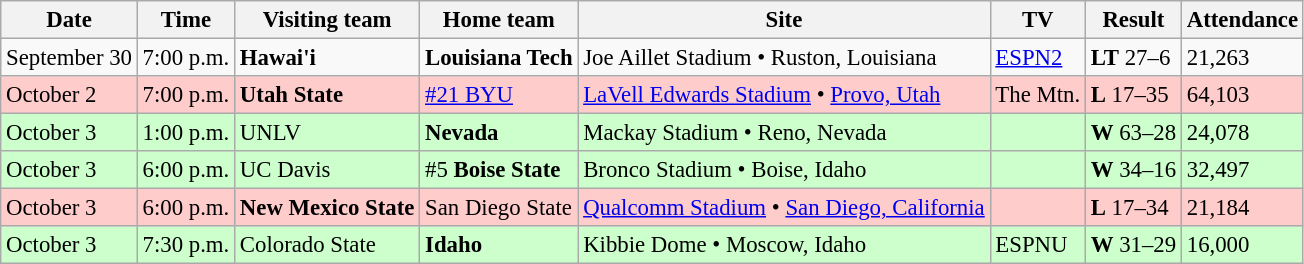<table class="wikitable" style="font-size:95%;">
<tr>
<th>Date</th>
<th>Time</th>
<th>Visiting team</th>
<th>Home team</th>
<th>Site</th>
<th>TV</th>
<th>Result</th>
<th>Attendance</th>
</tr>
<tr bgcolor=>
<td>September 30</td>
<td>7:00 p.m.</td>
<td><strong>Hawai'i</strong></td>
<td><strong>Louisiana Tech</strong></td>
<td>Joe Aillet Stadium • Ruston, Louisiana</td>
<td><a href='#'>ESPN2</a></td>
<td><strong>LT</strong> 27–6</td>
<td>21,263</td>
</tr>
<tr bgcolor=ffcccc>
<td>October 2</td>
<td>7:00 p.m.</td>
<td><strong>Utah State</strong></td>
<td><a href='#'>#21 BYU</a></td>
<td><a href='#'>LaVell Edwards Stadium</a> • <a href='#'>Provo, Utah</a></td>
<td>The Mtn.</td>
<td><strong>L</strong> 17–35</td>
<td>64,103</td>
</tr>
<tr bgcolor=ccffcc>
<td>October 3</td>
<td>1:00 p.m.</td>
<td>UNLV</td>
<td><strong>Nevada</strong></td>
<td>Mackay Stadium • Reno, Nevada</td>
<td></td>
<td><strong>W</strong> 63–28</td>
<td>24,078</td>
</tr>
<tr bgcolor=ccffcc>
<td>October 3</td>
<td>6:00 p.m.</td>
<td>UC Davis</td>
<td>#5 <strong>Boise State</strong></td>
<td>Bronco Stadium • Boise, Idaho</td>
<td></td>
<td><strong>W</strong> 34–16</td>
<td>32,497</td>
</tr>
<tr bgcolor=ffcccc>
<td>October 3</td>
<td>6:00 p.m.</td>
<td><strong>New Mexico State</strong></td>
<td>San Diego State</td>
<td><a href='#'>Qualcomm Stadium</a> • <a href='#'>San Diego, California</a></td>
<td></td>
<td><strong>L</strong> 17–34</td>
<td>21,184</td>
</tr>
<tr bgcolor=ccffcc>
<td>October 3</td>
<td>7:30 p.m.</td>
<td>Colorado State</td>
<td><strong>Idaho</strong></td>
<td>Kibbie Dome • Moscow, Idaho</td>
<td>ESPNU</td>
<td><strong>W</strong> 31–29</td>
<td>16,000</td>
</tr>
</table>
